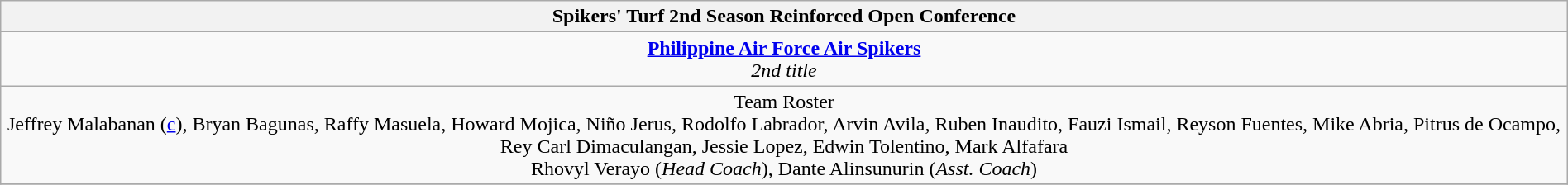<table class=wikitable style="text-align:center; margin:auto;">
<tr>
<th>Spikers' Turf 2nd Season Reinforced Open Conference</th>
</tr>
<tr>
<td><strong> <a href='#'>Philippine Air Force Air Spikers</a></strong><br><em>2nd title</em><br></td>
</tr>
<tr>
<td>Team Roster<br>Jeffrey Malabanan (<a href='#'>c</a>), Bryan Bagunas, Raffy Masuela, Howard Mojica, Niño Jerus, Rodolfo Labrador, Arvin Avila, Ruben Inaudito, Fauzi Ismail, Reyson Fuentes, Mike Abria, Pitrus de Ocampo, Rey Carl Dimaculangan, Jessie Lopez, Edwin Tolentino, Mark Alfafara<br>Rhovyl Verayo (<em>Head Coach</em>), Dante Alinsunurin (<em>Asst. Coach</em>)</td>
</tr>
<tr>
</tr>
</table>
